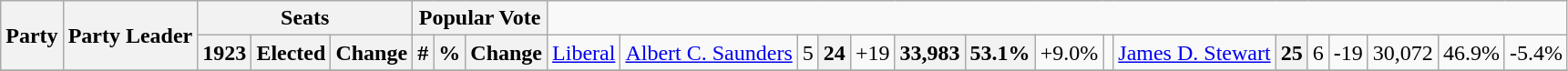<table class="wikitable">
<tr>
<th rowspan="2" colspan="2">Party</th>
<th rowspan="2">Party Leader</th>
<th colspan="3">Seats</th>
<th colspan="3">Popular Vote</th>
</tr>
<tr>
<th>1923</th>
<th>Elected</th>
<th>Change</th>
<th>#</th>
<th>%</th>
<th>Change<br>
</th>
<td><a href='#'>Liberal</a></td>
<td><a href='#'>Albert C. Saunders</a></td>
<td align=right>5</td>
<th align=right>24</th>
<td align=right>+19</td>
<th align=right>33,983</th>
<th align=right>53.1%</th>
<td align=right>+9.0%<br>
</td>
<td></td>
<td><a href='#'>James D. Stewart</a></td>
<th align=right>25</th>
<td align=right>6</td>
<td align=right>-19</td>
<td align=right>30,072</td>
<td align=right>46.9%</td>
<td align=right>-5.4%</td>
</tr>
<tr>
</tr>
</table>
